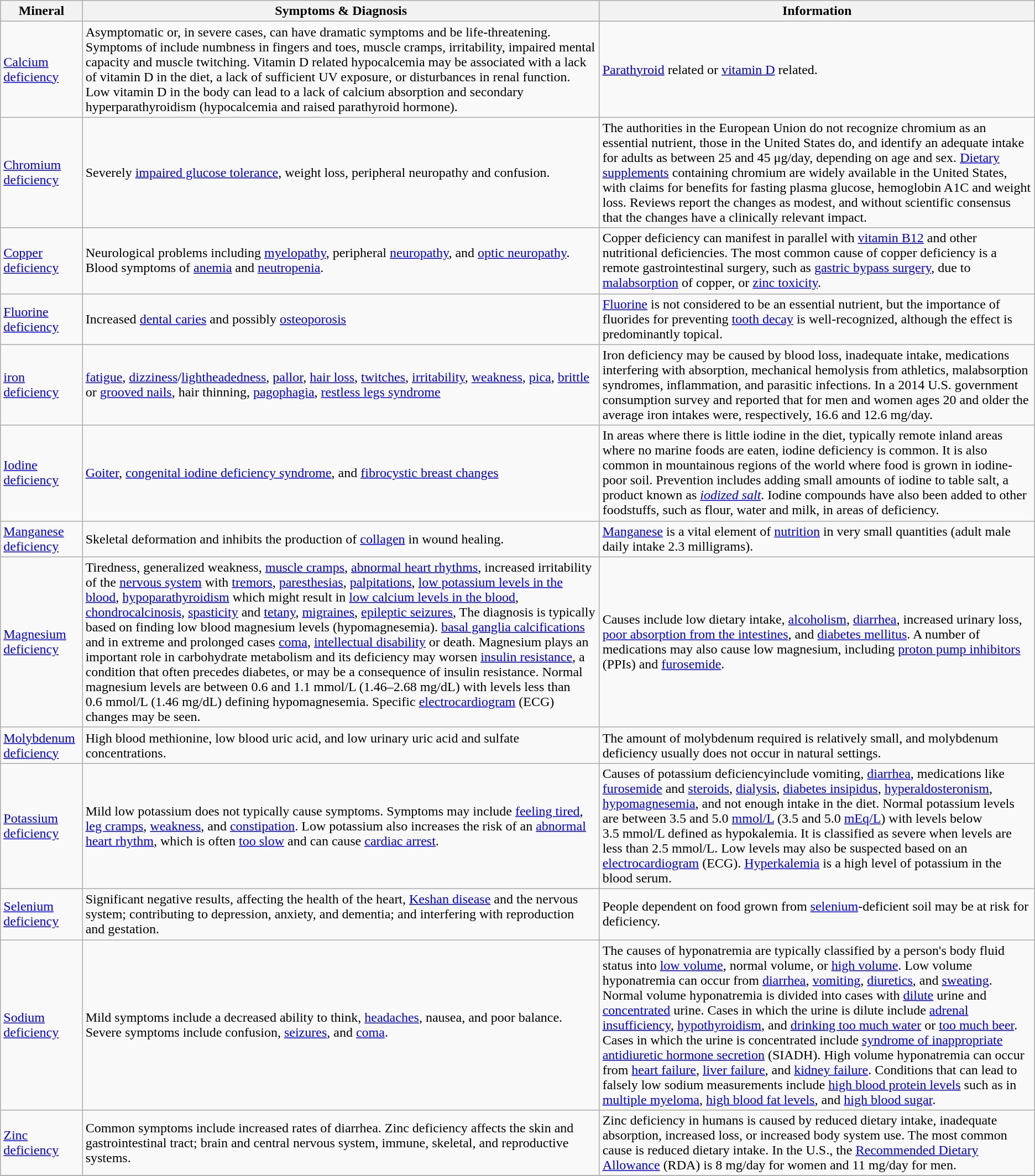<table class="wikitable">
<tr>
<th>Mineral</th>
<th>Symptoms & Diagnosis</th>
<th>Information</th>
</tr>
<tr>
<td><a href='#'>Calcium deficiency</a></td>
<td>Asymptomatic or, in severe cases, can have dramatic symptoms and be life-threatening. Symptoms of include numbness in fingers and toes, muscle cramps, irritability, impaired mental capacity and muscle twitching. Vitamin D related hypocalcemia may be associated with a lack of vitamin D in the diet, a lack of sufficient UV exposure, or disturbances in renal function. Low vitamin D in the body can lead to a lack of calcium absorption and secondary hyperparathyroidism (hypocalcemia and raised parathyroid hormone).</td>
<td><a href='#'>Parathyroid</a> related or <a href='#'>vitamin D</a> related.</td>
</tr>
<tr>
<td><a href='#'>Chromium deficiency</a></td>
<td>Severely <a href='#'>impaired glucose tolerance</a>, weight loss, peripheral neuropathy and confusion.</td>
<td>The authorities in the European Union do not recognize chromium as an essential nutrient, those in the United States do, and identify an adequate intake for adults as between 25 and 45 μg/day, depending on age and sex. <a href='#'>Dietary supplements</a> containing chromium are widely available in the United States, with claims for benefits for fasting plasma glucose, hemoglobin A1C and weight loss. Reviews report the changes as modest, and without scientific consensus that the changes have a clinically relevant impact.</td>
</tr>
<tr>
<td><a href='#'>Copper deficiency</a></td>
<td>Neurological problems including <a href='#'>myelopathy</a>, peripheral <a href='#'>neuropathy</a>, and <a href='#'>optic neuropathy</a>. Blood symptoms of <a href='#'>anemia</a>  and <a href='#'>neutropenia</a>.</td>
<td>Copper deficiency can manifest in parallel with <a href='#'>vitamin B12</a> and other nutritional deficiencies. The most common cause of copper deficiency is a remote gastrointestinal surgery, such as <a href='#'>gastric bypass surgery</a>, due to <a href='#'>malabsorption</a> of copper, or <a href='#'>zinc toxicity</a>.</td>
</tr>
<tr>
<td><a href='#'>Fluorine deficiency</a></td>
<td>Increased <a href='#'>dental caries</a> and possibly <a href='#'>osteoporosis</a></td>
<td><a href='#'>Fluorine</a> is not considered to be an essential nutrient, but the importance of fluorides for preventing <a href='#'>tooth decay</a> is well-recognized, although the effect is predominantly topical.</td>
</tr>
<tr>
<td><a href='#'>iron deficiency</a></td>
<td><a href='#'>fatigue</a>, <a href='#'>dizziness</a>/<a href='#'>lightheadedness</a>, <a href='#'>pallor</a>, <a href='#'>hair loss</a>, <a href='#'>twitches</a>, <a href='#'>irritability</a>, <a href='#'>weakness</a>, <a href='#'>pica</a>, <a href='#'>brittle</a> or <a href='#'>grooved nails</a>, hair thinning, <a href='#'>pagophagia</a>, <a href='#'>restless legs syndrome</a></td>
<td>Iron deficiency may be caused by blood loss, inadequate intake, medications interfering with absorption, mechanical hemolysis from athletics, malabsorption syndromes, inflammation, and parasitic infections. In a 2014 U.S. government consumption survey and reported that for men and women ages 20 and older the average iron intakes were, respectively, 16.6 and 12.6 mg/day.</td>
</tr>
<tr>
<td><a href='#'>Iodine deficiency</a></td>
<td><a href='#'>Goiter</a>, <a href='#'>congenital iodine deficiency syndrome</a>, and  <a href='#'>fibrocystic breast changes</a></td>
<td>In areas where there is little iodine in the diet, typically remote inland areas where no marine foods are eaten, iodine deficiency is common. It is also common in mountainous regions of the world where food is grown in iodine-poor soil. Prevention includes adding small amounts of iodine to table salt, a product known as <em><a href='#'>iodized salt</a></em>. Iodine compounds have also been added to other foodstuffs, such as flour, water and milk, in areas of deficiency.</td>
</tr>
<tr>
<td><a href='#'>Manganese deficiency</a></td>
<td>Skeletal deformation and inhibits the production of <a href='#'>collagen</a> in wound healing.</td>
<td><a href='#'>Manganese</a> is a vital element of <a href='#'>nutrition</a> in very small quantities (adult male daily intake 2.3 milligrams).</td>
</tr>
<tr>
<td><a href='#'>Magnesium deficiency</a></td>
<td>Tiredness, generalized weakness, <a href='#'>muscle cramps</a>, <a href='#'>abnormal heart rhythms</a>, increased irritability of the <a href='#'>nervous system</a> with <a href='#'>tremors</a>, <a href='#'>paresthesias</a>, <a href='#'>palpitations</a>, <a href='#'>low potassium levels in the blood</a>, <a href='#'>hypoparathyroidism</a> which might result in <a href='#'>low calcium levels in the blood</a>, <a href='#'>chondrocalcinosis</a>, <a href='#'>spasticity</a> and <a href='#'>tetany</a>, <a href='#'>migraines</a>, <a href='#'>epileptic seizures</a>, The diagnosis is typically based on finding low blood magnesium levels (hypomagnesemia). <a href='#'>basal ganglia calcifications</a> and in extreme and prolonged cases <a href='#'>coma</a>, <a href='#'>intellectual disability</a> or death. Magnesium plays an important role in carbohydrate metabolism and its deficiency may worsen <a href='#'>insulin resistance</a>, a condition that often precedes diabetes, or may be a consequence of insulin resistance. Normal magnesium levels are between 0.6 and 1.1 mmol/L (1.46–2.68 mg/dL) with levels less than 0.6 mmol/L (1.46 mg/dL) defining hypomagnesemia. Specific <a href='#'>electrocardiogram</a> (ECG) changes may be seen.</td>
<td>Causes include low dietary intake, <a href='#'>alcoholism</a>, <a href='#'>diarrhea</a>, increased urinary loss, <a href='#'>poor absorption from the intestines</a>, and <a href='#'>diabetes mellitus</a>. A number of medications may also cause low magnesium, including <a href='#'>proton pump inhibitors</a> (PPIs) and <a href='#'>furosemide</a>.</td>
</tr>
<tr>
<td><a href='#'>Molybdenum deficiency</a></td>
<td>High blood methionine, low blood uric acid, and low urinary uric acid and sulfate concentrations.</td>
<td>The amount of molybdenum required is relatively small, and molybdenum deficiency usually does not occur in natural settings.</td>
</tr>
<tr>
<td><a href='#'>Potassium deficiency</a></td>
<td>Mild low potassium does not typically cause symptoms. Symptoms may include <a href='#'>feeling tired</a>, <a href='#'>leg cramps</a>, <a href='#'>weakness</a>, and <a href='#'>constipation</a>. Low potassium also increases the risk of an <a href='#'>abnormal heart rhythm</a>, which is often <a href='#'>too slow</a> and can cause <a href='#'>cardiac arrest</a>.</td>
<td>Causes of potassium deficiencyinclude vomiting, <a href='#'>diarrhea</a>, medications like <a href='#'>furosemide</a> and <a href='#'>steroids</a>, <a href='#'>dialysis</a>, <a href='#'>diabetes insipidus</a>, <a href='#'>hyperaldosteronism</a>, <a href='#'>hypomagnesemia</a>, and not enough intake in the diet. Normal potassium levels are between 3.5 and 5.0 <a href='#'>mmol/L</a> (3.5 and 5.0 <a href='#'>mEq/L</a>) with levels below 3.5 mmol/L defined as hypokalemia. It is classified as severe when levels are less than 2.5 mmol/L. Low levels may also be suspected based on an <a href='#'>electrocardiogram</a> (ECG). <a href='#'>Hyperkalemia</a> is a high level of potassium in the blood serum.</td>
</tr>
<tr>
<td><a href='#'>Selenium deficiency</a></td>
<td>Significant negative results, affecting the health of the heart, <a href='#'>Keshan disease</a> and the nervous system; contributing to depression, anxiety, and dementia; and interfering with reproduction and gestation.</td>
<td>People dependent on food grown from <a href='#'>selenium</a>-deficient soil may be at risk for deficiency.</td>
</tr>
<tr>
<td><a href='#'>Sodium deficiency</a></td>
<td>Mild symptoms include a decreased ability to think, <a href='#'>headaches</a>, nausea, and poor balance. Severe symptoms include confusion, <a href='#'>seizures</a>, and <a href='#'>coma</a>.</td>
<td>The causes of hyponatremia are typically classified by a person's body fluid status into <a href='#'>low volume</a>, normal volume, or <a href='#'>high volume</a>. Low volume hyponatremia can occur from <a href='#'>diarrhea</a>, <a href='#'>vomiting</a>, <a href='#'>diuretics</a>, and <a href='#'>sweating</a>. Normal volume hyponatremia is divided into cases with <a href='#'>dilute</a> urine and <a href='#'>concentrated</a> urine. Cases in which the urine is dilute include <a href='#'>adrenal insufficiency</a>, <a href='#'>hypothyroidism</a>, and <a href='#'>drinking too much water</a> or <a href='#'>too much beer</a>. Cases in which the urine is concentrated include <a href='#'>syndrome of inappropriate antidiuretic hormone secretion</a> (SIADH). High volume hyponatremia can occur from <a href='#'>heart failure</a>, <a href='#'>liver failure</a>, and <a href='#'>kidney failure</a>. Conditions that can lead to falsely low sodium measurements include <a href='#'>high blood protein levels</a> such as in <a href='#'>multiple myeloma</a>, <a href='#'>high blood fat levels</a>, and <a href='#'>high blood sugar</a>.</td>
</tr>
<tr>
<td><a href='#'>Zinc deficiency</a></td>
<td>Common symptoms include increased rates of diarrhea. Zinc deficiency affects the skin and gastrointestinal tract; brain and central nervous system, immune, skeletal, and reproductive systems.</td>
<td>Zinc deficiency in humans is caused by reduced dietary intake, inadequate absorption, increased loss, or increased body system use. The most common cause is reduced dietary intake. In the U.S., the <a href='#'>Recommended Dietary Allowance</a> (RDA) is 8 mg/day for women and 11 mg/day for men.</td>
</tr>
<tr>
</tr>
</table>
